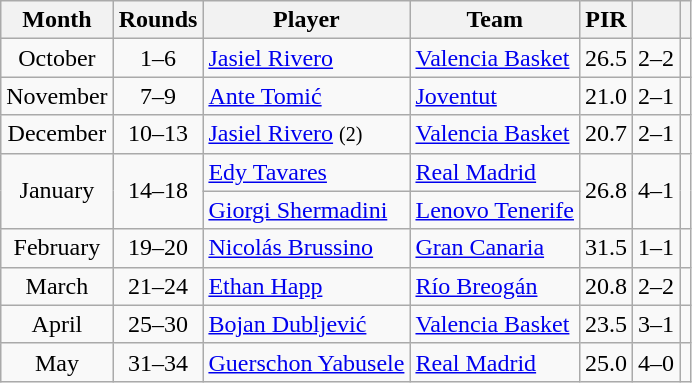<table class="wikitable sortable" style="text-align: center;">
<tr>
<th>Month</th>
<th>Rounds</th>
<th>Player</th>
<th>Team</th>
<th>PIR</th>
<th></th>
<th></th>
</tr>
<tr>
<td>October</td>
<td>1–6</td>
<td style="text-align:left;"> <a href='#'>Jasiel Rivero</a></td>
<td style="text-align:left;"><a href='#'>Valencia Basket</a></td>
<td>26.5</td>
<td>2–2</td>
<td></td>
</tr>
<tr>
<td>November</td>
<td>7–9</td>
<td style="text-align:left;"> <a href='#'>Ante Tomić</a></td>
<td style="text-align:left;"><a href='#'>Joventut</a></td>
<td>21.0</td>
<td>2–1</td>
<td></td>
</tr>
<tr>
<td>December</td>
<td>10–13</td>
<td style="text-align:left;"> <a href='#'>Jasiel Rivero</a> <small>(2)</small></td>
<td style="text-align:left;"><a href='#'>Valencia Basket</a></td>
<td>20.7</td>
<td>2–1</td>
<td></td>
</tr>
<tr>
<td rowspan="2">January</td>
<td rowspan="2">14–18</td>
<td style="text-align:left;"> <a href='#'>Edy Tavares</a></td>
<td style="text-align:left;"><a href='#'>Real Madrid</a></td>
<td rowspan="2">26.8</td>
<td rowspan="2">4–1</td>
<td rowspan="2"></td>
</tr>
<tr>
<td style="text-align:left;"> <a href='#'>Giorgi Shermadini</a></td>
<td style="text-align:left;"><a href='#'>Lenovo Tenerife</a></td>
</tr>
<tr>
<td>February</td>
<td>19–20</td>
<td style="text-align:left;"> <a href='#'>Nicolás Brussino</a></td>
<td style="text-align:left;"><a href='#'>Gran Canaria</a></td>
<td>31.5</td>
<td>1–1</td>
<td></td>
</tr>
<tr>
<td>March</td>
<td>21–24</td>
<td style="text-align:left;"> <a href='#'>Ethan Happ</a></td>
<td style="text-align:left;"><a href='#'>Río Breogán</a></td>
<td>20.8</td>
<td>2–2</td>
<td></td>
</tr>
<tr>
<td>April</td>
<td>25–30</td>
<td style="text-align:left;"> <a href='#'>Bojan Dubljević</a></td>
<td style="text-align:left;"><a href='#'>Valencia Basket</a></td>
<td>23.5</td>
<td>3–1</td>
<td></td>
</tr>
<tr>
<td>May</td>
<td>31–34</td>
<td style="text-align:left;"> <a href='#'>Guerschon Yabusele</a></td>
<td style="text-align:left;"><a href='#'>Real Madrid</a></td>
<td>25.0</td>
<td>4–0</td>
<td></td>
</tr>
</table>
